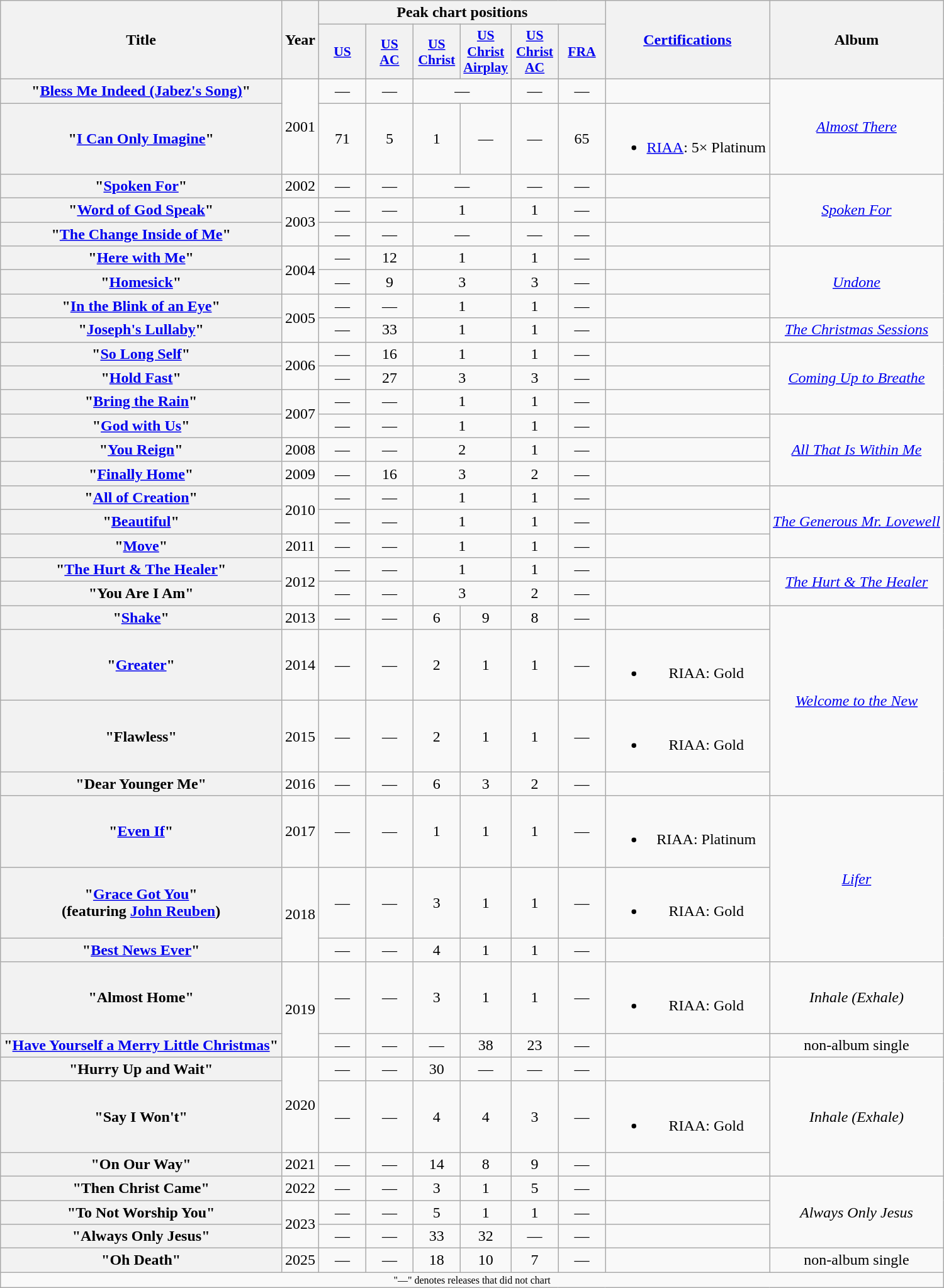<table class="wikitable plainrowheaders" style="text-align:center;">
<tr>
<th scope="col" rowspan="2">Title</th>
<th scope="col" rowspan="2">Year</th>
<th colspan="6" scope="col">Peak chart positions</th>
<th scope="col" rowspan="2"><a href='#'>Certifications</a></th>
<th scope="col" rowspan="2">Album</th>
</tr>
<tr>
<th style="width:3em; font-size:90%"><a href='#'>US</a><br></th>
<th style="width:3em; font-size:90%"><a href='#'>US<br>AC</a><br></th>
<th style="width:3em; font-size:90%"><a href='#'>US<br>Christ</a><br></th>
<th style="width:3em; font-size:90%"><a href='#'>US<br>Christ<br>Airplay</a><br></th>
<th style="width:3em; font-size:90%"><a href='#'>US<br>Christ<br>AC</a><br></th>
<th style="width:3em; font-size:90%"><a href='#'>FRA</a><br></th>
</tr>
<tr>
<th scope="row">"<a href='#'>Bless Me Indeed (Jabez's Song)</a>"</th>
<td rowspan="2">2001</td>
<td>—</td>
<td>—</td>
<td colspan="2">—</td>
<td>—</td>
<td>—</td>
<td></td>
<td rowspan="2"><em><a href='#'>Almost There</a></em></td>
</tr>
<tr>
<th scope="row">"<a href='#'>I Can Only Imagine</a>"</th>
<td>71</td>
<td>5</td>
<td>1</td>
<td>—</td>
<td>—</td>
<td>65</td>
<td><br><ul><li><a href='#'>RIAA</a>: 5× Platinum</li></ul></td>
</tr>
<tr>
<th scope="row">"<a href='#'>Spoken For</a>"</th>
<td>2002</td>
<td>—</td>
<td>—</td>
<td colspan="2">—</td>
<td>—</td>
<td>—</td>
<td></td>
<td rowspan="3"><em><a href='#'>Spoken For</a></em></td>
</tr>
<tr>
<th scope="row">"<a href='#'>Word of God Speak</a>"</th>
<td rowspan="2">2003</td>
<td>—</td>
<td>—</td>
<td colspan="2">1</td>
<td>1</td>
<td>—</td>
<td></td>
</tr>
<tr>
<th scope="row">"<a href='#'>The Change Inside of Me</a>"</th>
<td>—</td>
<td>—</td>
<td colspan="2">—</td>
<td>—</td>
<td>—</td>
<td></td>
</tr>
<tr>
<th scope="row">"<a href='#'>Here with Me</a>"</th>
<td rowspan="2">2004</td>
<td>—</td>
<td>12</td>
<td colspan="2">1</td>
<td>1</td>
<td>—</td>
<td></td>
<td rowspan="3"><em><a href='#'>Undone</a></em></td>
</tr>
<tr>
<th scope="row">"<a href='#'>Homesick</a>"</th>
<td>—</td>
<td>9</td>
<td colspan="2">3</td>
<td>3</td>
<td>—</td>
<td></td>
</tr>
<tr>
<th scope="row">"<a href='#'>In the Blink of an Eye</a>"</th>
<td rowspan="2">2005</td>
<td>—</td>
<td>—</td>
<td colspan="2">1</td>
<td>1</td>
<td>—</td>
<td></td>
</tr>
<tr>
<th scope="row">"<a href='#'>Joseph's Lullaby</a>"</th>
<td>—</td>
<td>33</td>
<td colspan="2">1</td>
<td>1</td>
<td>—</td>
<td></td>
<td><em><a href='#'>The Christmas Sessions</a></em></td>
</tr>
<tr>
<th scope="row">"<a href='#'>So Long Self</a>"</th>
<td rowspan="2">2006</td>
<td>—</td>
<td>16</td>
<td colspan="2">1</td>
<td>1</td>
<td>—</td>
<td></td>
<td rowspan="3"><em><a href='#'>Coming Up to Breathe</a></em></td>
</tr>
<tr>
<th scope="row">"<a href='#'>Hold Fast</a>"</th>
<td>—</td>
<td>27</td>
<td colspan="2">3</td>
<td>3</td>
<td>—</td>
<td></td>
</tr>
<tr>
<th scope="row">"<a href='#'>Bring the Rain</a>"</th>
<td rowspan="2">2007</td>
<td>—</td>
<td>—</td>
<td colspan="2">1</td>
<td>1</td>
<td>—</td>
<td></td>
</tr>
<tr>
<th scope="row">"<a href='#'>God with Us</a>"</th>
<td>—</td>
<td>—</td>
<td colspan="2">1</td>
<td>1</td>
<td>—</td>
<td></td>
<td rowspan="3"><em><a href='#'>All That Is Within Me</a></em></td>
</tr>
<tr>
<th scope="row">"<a href='#'>You Reign</a>"</th>
<td>2008</td>
<td>—</td>
<td>—</td>
<td colspan="2">2</td>
<td>1</td>
<td>—</td>
<td></td>
</tr>
<tr>
<th scope="row">"<a href='#'>Finally Home</a>"</th>
<td>2009</td>
<td>—</td>
<td>16</td>
<td colspan="2">3</td>
<td>2</td>
<td>—</td>
<td></td>
</tr>
<tr>
<th scope="row">"<a href='#'>All of Creation</a>"</th>
<td rowspan="2">2010</td>
<td>—</td>
<td>—</td>
<td colspan="2">1</td>
<td>1</td>
<td>—</td>
<td></td>
<td rowspan="3"><em><a href='#'>The Generous Mr. Lovewell</a></em></td>
</tr>
<tr>
<th scope="row">"<a href='#'>Beautiful</a>"</th>
<td>—</td>
<td>—</td>
<td colspan="2">1</td>
<td>1</td>
<td>—</td>
<td></td>
</tr>
<tr>
<th scope="row">"<a href='#'>Move</a>"</th>
<td>2011</td>
<td>—</td>
<td>—</td>
<td colspan="2">1</td>
<td>1</td>
<td>—</td>
<td></td>
</tr>
<tr>
<th scope="row">"<a href='#'>The Hurt & The Healer</a>"</th>
<td rowspan="2">2012</td>
<td>—</td>
<td>—</td>
<td colspan="2">1</td>
<td>1</td>
<td>—</td>
<td></td>
<td rowspan="2"><em><a href='#'>The Hurt & The Healer</a></em></td>
</tr>
<tr>
<th scope="row">"You Are I Am"</th>
<td>—</td>
<td>—</td>
<td colspan="2">3</td>
<td>2</td>
<td>—</td>
<td></td>
</tr>
<tr>
<th scope="row">"<a href='#'>Shake</a>"</th>
<td>2013</td>
<td>—</td>
<td>—</td>
<td>6</td>
<td>9</td>
<td>8</td>
<td>—</td>
<td></td>
<td rowspan="4"><em><a href='#'>Welcome to the New</a></em></td>
</tr>
<tr>
<th scope="row">"<a href='#'>Greater</a>"</th>
<td>2014</td>
<td>—</td>
<td>—</td>
<td>2</td>
<td>1</td>
<td>1</td>
<td>—</td>
<td><br><ul><li>RIAA: Gold</li></ul></td>
</tr>
<tr>
<th scope="row">"Flawless"</th>
<td>2015</td>
<td>—</td>
<td>—</td>
<td>2</td>
<td>1</td>
<td>1</td>
<td>—</td>
<td><br><ul><li>RIAA: Gold</li></ul></td>
</tr>
<tr>
<th scope="row">"Dear Younger Me"</th>
<td>2016</td>
<td>—</td>
<td>—</td>
<td>6</td>
<td>3</td>
<td>2</td>
<td>—</td>
</tr>
<tr>
<th scope="row">"<a href='#'>Even If</a>"</th>
<td>2017</td>
<td>—</td>
<td>—</td>
<td>1</td>
<td>1</td>
<td>1</td>
<td>—</td>
<td><br><ul><li>RIAA: Platinum</li></ul></td>
<td rowspan="3"><em><a href='#'>Lifer</a></em></td>
</tr>
<tr>
<th scope="row">"<a href='#'>Grace Got You</a>"<br><span>(featuring <a href='#'>John Reuben</a>)</span></th>
<td rowspan="2">2018</td>
<td>—</td>
<td>—</td>
<td>3</td>
<td>1</td>
<td>1</td>
<td>—</td>
<td><br><ul><li>RIAA: Gold</li></ul></td>
</tr>
<tr>
<th scope="row">"<a href='#'>Best News Ever</a>"</th>
<td>—</td>
<td>—</td>
<td>4</td>
<td>1</td>
<td>1</td>
<td>—</td>
<td></td>
</tr>
<tr>
<th scope="row">"Almost Home"</th>
<td rowspan="2">2019</td>
<td>—</td>
<td>—</td>
<td>3</td>
<td>1</td>
<td>1</td>
<td>—</td>
<td><br><ul><li>RIAA: Gold</li></ul></td>
<td><em>Inhale (Exhale)</em></td>
</tr>
<tr>
<th scope="row">"<a href='#'>Have Yourself a Merry Little Christmas</a>"</th>
<td>—</td>
<td>—</td>
<td>—</td>
<td>38</td>
<td>23</td>
<td>—</td>
<td></td>
<td>non-album single</td>
</tr>
<tr>
<th scope="row">"Hurry Up and Wait"</th>
<td rowspan="2">2020</td>
<td>—</td>
<td>—</td>
<td>30</td>
<td>—</td>
<td>—</td>
<td>—</td>
<td></td>
<td rowspan="3"><em>Inhale (Exhale)</em></td>
</tr>
<tr>
<th scope="row">"Say I Won't"</th>
<td>—</td>
<td>—</td>
<td>4</td>
<td>4</td>
<td>3</td>
<td>—</td>
<td><br><ul><li>RIAA: Gold</li></ul></td>
</tr>
<tr>
<th scope="row">"On Our Way"<br></th>
<td>2021</td>
<td>—</td>
<td>—</td>
<td>14</td>
<td>8</td>
<td>9</td>
<td>—</td>
</tr>
<tr>
<th scope="row">"Then Christ Came"<br></th>
<td>2022</td>
<td>—</td>
<td>—</td>
<td>3</td>
<td>1</td>
<td>5</td>
<td>—</td>
<td></td>
<td rowspan="3"><em>Always Only Jesus</em></td>
</tr>
<tr>
<th scope="row">"To Not Worship You"</th>
<td rowspan="2">2023</td>
<td>—</td>
<td>—</td>
<td>5</td>
<td>1</td>
<td>1</td>
<td>—</td>
<td></td>
</tr>
<tr>
<th scope="row">"Always Only Jesus"</th>
<td>—</td>
<td>—</td>
<td>33</td>
<td>32</td>
<td>—</td>
<td>—</td>
<td></td>
</tr>
<tr>
<th scope="row">"Oh Death"</th>
<td>2025</td>
<td>—</td>
<td>—</td>
<td>18</td>
<td>10</td>
<td>7</td>
<td>—</td>
<td></td>
<td>non-album single</td>
</tr>
<tr>
<td colspan="11" style="font-size:8pt">"—" denotes releases that did not chart</td>
</tr>
</table>
